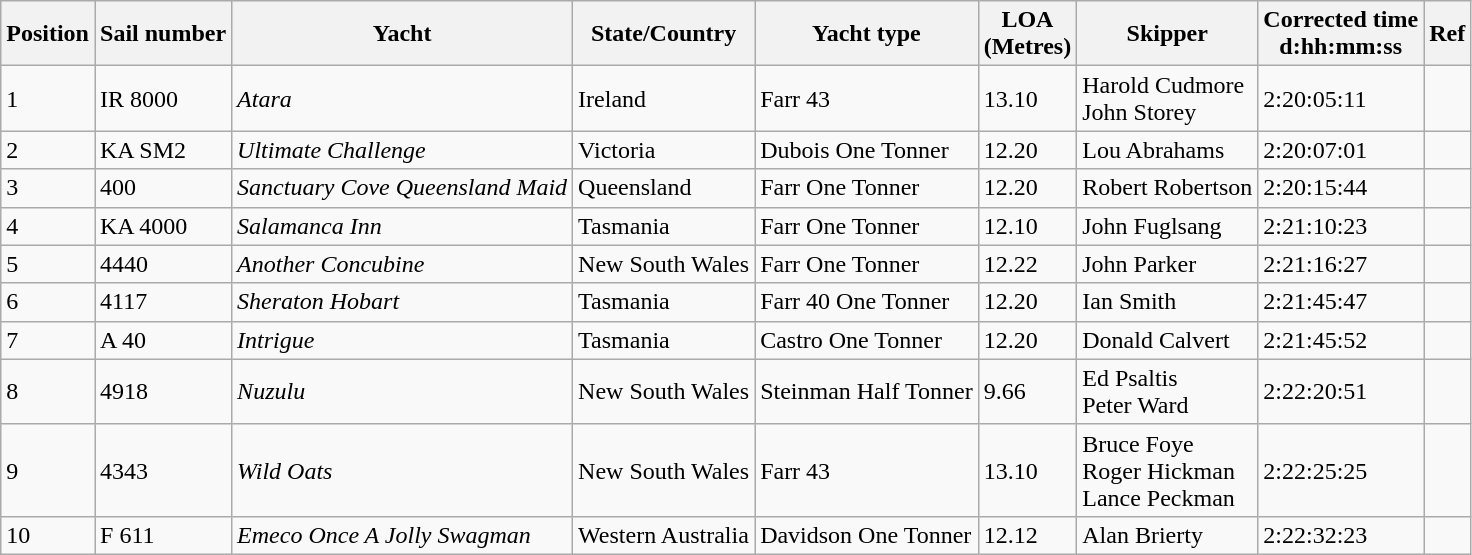<table class="wikitable">
<tr>
<th>Position</th>
<th>Sail number</th>
<th>Yacht</th>
<th>State/Country</th>
<th>Yacht type</th>
<th>LOA <br>(Metres)</th>
<th>Skipper</th>
<th>Corrected time <br>d:hh:mm:ss</th>
<th>Ref</th>
</tr>
<tr>
<td>1</td>
<td>IR 8000</td>
<td><em>Atara</em></td>
<td> Ireland</td>
<td>Farr 43</td>
<td>13.10</td>
<td>Harold Cudmore <br> John Storey</td>
<td>2:20:05:11</td>
<td></td>
</tr>
<tr>
<td>2</td>
<td>KA SM2</td>
<td><em>Ultimate Challenge</em></td>
<td> Victoria</td>
<td>Dubois One Tonner</td>
<td>12.20</td>
<td>Lou Abrahams</td>
<td>2:20:07:01</td>
<td></td>
</tr>
<tr>
<td>3</td>
<td>400</td>
<td><em>Sanctuary Cove Queensland Maid</em></td>
<td> Queensland</td>
<td>Farr One Tonner</td>
<td>12.20</td>
<td>Robert Robertson</td>
<td>2:20:15:44</td>
<td></td>
</tr>
<tr>
<td>4</td>
<td>KA 4000</td>
<td><em>Salamanca Inn</em></td>
<td> Tasmania</td>
<td>Farr One Tonner</td>
<td>12.10</td>
<td>John Fuglsang</td>
<td>2:21:10:23</td>
<td></td>
</tr>
<tr>
<td>5</td>
<td>4440</td>
<td><em>Another Concubine</em></td>
<td> New South Wales</td>
<td>Farr One Tonner</td>
<td>12.22</td>
<td>John Parker</td>
<td>2:21:16:27</td>
<td></td>
</tr>
<tr>
<td>6</td>
<td>4117</td>
<td><em>Sheraton Hobart</em></td>
<td> Tasmania</td>
<td>Farr 40 One Tonner</td>
<td>12.20</td>
<td>Ian Smith</td>
<td>2:21:45:47</td>
<td></td>
</tr>
<tr>
<td>7</td>
<td>A 40</td>
<td><em>Intrigue</em></td>
<td> Tasmania</td>
<td>Castro One Tonner</td>
<td>12.20</td>
<td>Donald Calvert</td>
<td>2:21:45:52</td>
<td></td>
</tr>
<tr>
<td>8</td>
<td>4918</td>
<td><em>Nuzulu</em></td>
<td> New South Wales</td>
<td>Steinman Half Tonner</td>
<td>9.66</td>
<td>Ed Psaltis <br> Peter Ward</td>
<td>2:22:20:51</td>
<td></td>
</tr>
<tr>
<td>9</td>
<td>4343</td>
<td><em>Wild Oats</em></td>
<td> New South Wales</td>
<td>Farr 43</td>
<td>13.10</td>
<td>Bruce Foye <br> Roger Hickman <br> Lance Peckman</td>
<td>2:22:25:25</td>
<td></td>
</tr>
<tr>
<td>10</td>
<td>F 611</td>
<td><em>Emeco Once A Jolly Swagman</em></td>
<td> Western Australia</td>
<td>Davidson One Tonner</td>
<td>12.12</td>
<td>Alan Brierty</td>
<td>2:22:32:23</td>
<td></td>
</tr>
</table>
